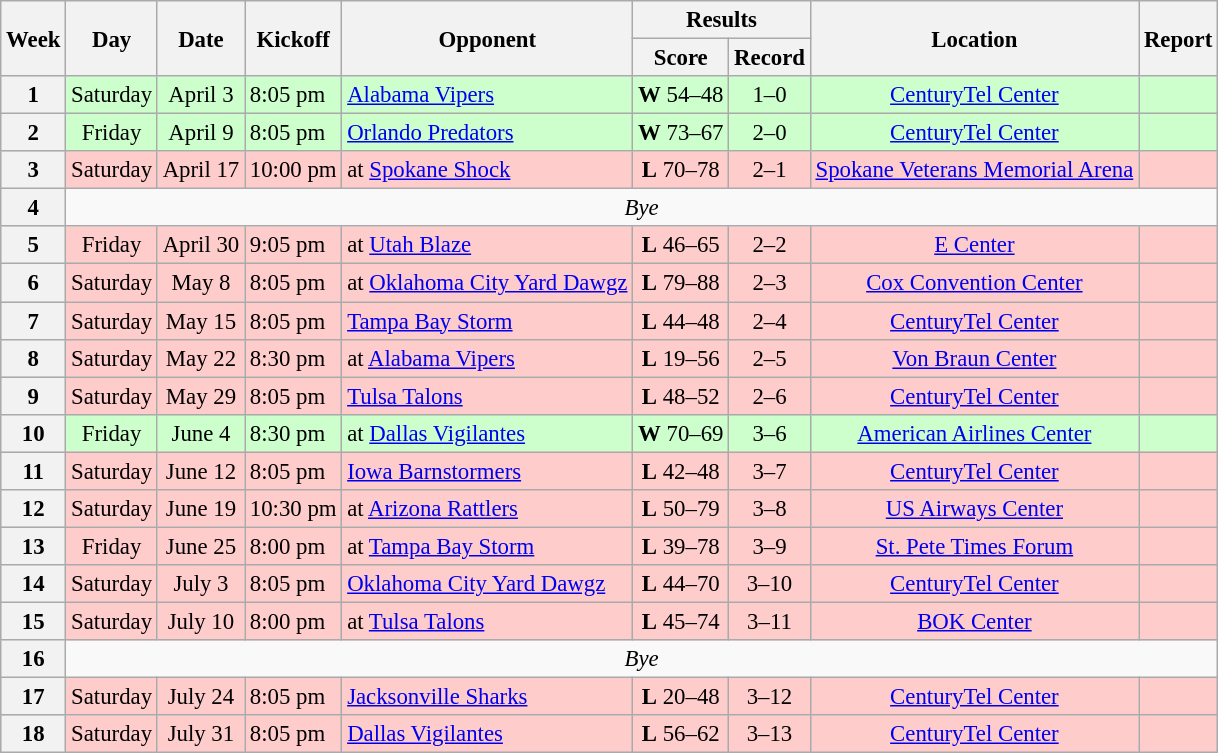<table class="wikitable" style="font-size: 95%;">
<tr>
<th rowspan="2">Week</th>
<th rowspan="2">Day</th>
<th rowspan="2">Date</th>
<th rowspan="2">Kickoff</th>
<th rowspan="2">Opponent</th>
<th colspan="2">Results</th>
<th rowspan="2">Location</th>
<th rowspan="2">Report</th>
</tr>
<tr>
<th>Score</th>
<th>Record</th>
</tr>
<tr style= background:#ccffcc>
<th align="center"><strong>1</strong></th>
<td align="center">Saturday</td>
<td align="center">April 3</td>
<td>8:05 pm</td>
<td><a href='#'>Alabama Vipers</a></td>
<td align="center"><strong>W</strong> 54–48</td>
<td align="center">1–0</td>
<td align="center"><a href='#'>CenturyTel Center</a></td>
<td align="center"></td>
</tr>
<tr style= background:#ccffcc>
<th align="center"><strong>2</strong></th>
<td align="center">Friday</td>
<td align="center">April 9</td>
<td>8:05 pm</td>
<td><a href='#'>Orlando Predators</a></td>
<td align="center"><strong>W</strong> 73–67</td>
<td align="center">2–0</td>
<td align="center"><a href='#'>CenturyTel Center</a></td>
<td align="center"></td>
</tr>
<tr style= background:#ffcccc>
<th align="center"><strong>3</strong></th>
<td align="center">Saturday</td>
<td align="center">April 17</td>
<td>10:00 pm</td>
<td>at <a href='#'>Spokane Shock</a></td>
<td align="center"><strong>L</strong> 70–78</td>
<td align="center">2–1</td>
<td align="center"><a href='#'>Spokane Veterans Memorial Arena</a></td>
<td align="center"></td>
</tr>
<tr style=>
<th align="center"><strong>4</strong></th>
<td colspan="9" align="center" valign="middle"><em>Bye</em></td>
</tr>
<tr style= background:#ffcccc>
<th align="center"><strong>5</strong></th>
<td align="center">Friday</td>
<td align="center">April 30</td>
<td>9:05 pm</td>
<td>at <a href='#'>Utah Blaze</a></td>
<td align="center"><strong>L</strong> 46–65</td>
<td align="center">2–2</td>
<td align="center"><a href='#'>E Center</a></td>
<td align="center"></td>
</tr>
<tr style= background:#ffcccc>
<th align="center"><strong>6</strong></th>
<td align="center">Saturday</td>
<td align="center">May 8</td>
<td>8:05 pm</td>
<td>at <a href='#'>Oklahoma City Yard Dawgz</a></td>
<td align="center"><strong>L</strong> 79–88</td>
<td align="center">2–3</td>
<td align="center"><a href='#'>Cox Convention Center</a></td>
<td align="center"></td>
</tr>
<tr style= background:#ffcccc>
<th align="center"><strong>7</strong></th>
<td align="center">Saturday</td>
<td align="center">May 15</td>
<td>8:05 pm</td>
<td><a href='#'>Tampa Bay Storm</a></td>
<td align="center"><strong>L</strong> 44–48</td>
<td align="center">2–4</td>
<td align="center"><a href='#'>CenturyTel Center</a></td>
<td align="center"></td>
</tr>
<tr style= background:#ffcccc>
<th align="center"><strong>8</strong></th>
<td align="center">Saturday</td>
<td align="center">May 22</td>
<td>8:30 pm</td>
<td>at <a href='#'>Alabama Vipers</a></td>
<td align="center"><strong>L</strong> 19–56</td>
<td align="center">2–5</td>
<td align="center"><a href='#'>Von Braun Center</a></td>
<td align="center"></td>
</tr>
<tr style= background:#ffcccc>
<th align="center"><strong>9</strong></th>
<td align="center">Saturday</td>
<td align="center">May 29</td>
<td>8:05 pm</td>
<td><a href='#'>Tulsa Talons</a></td>
<td align="center"><strong>L</strong> 48–52</td>
<td align="center">2–6</td>
<td align="center"><a href='#'>CenturyTel Center</a></td>
<td align="center"></td>
</tr>
<tr style= background:#ccffcc>
<th align="center"><strong>10</strong></th>
<td align="center">Friday</td>
<td align="center">June 4</td>
<td>8:30 pm</td>
<td>at <a href='#'>Dallas Vigilantes</a></td>
<td align="center"><strong>W</strong> 70–69</td>
<td align="center">3–6</td>
<td align="center"><a href='#'>American Airlines Center</a></td>
<td align="center"></td>
</tr>
<tr style= background:#ffcccc>
<th align="center"><strong>11</strong></th>
<td align="center">Saturday</td>
<td align="center">June 12</td>
<td>8:05 pm</td>
<td><a href='#'>Iowa Barnstormers</a></td>
<td align="center"><strong>L</strong> 42–48</td>
<td align="center">3–7</td>
<td align="center"><a href='#'>CenturyTel Center</a></td>
<td align="center"></td>
</tr>
<tr style= background:#ffcccc>
<th align="center"><strong>12</strong></th>
<td align="center">Saturday</td>
<td align="center">June 19</td>
<td>10:30 pm</td>
<td>at <a href='#'>Arizona Rattlers</a></td>
<td align="center"><strong>L</strong> 50–79</td>
<td align="center">3–8</td>
<td align="center"><a href='#'>US Airways Center</a></td>
<td align="center"></td>
</tr>
<tr style= background:#ffcccc>
<th align="center"><strong>13</strong></th>
<td align="center">Friday</td>
<td align="center">June 25</td>
<td>8:00 pm</td>
<td>at <a href='#'>Tampa Bay Storm</a></td>
<td align="center"><strong>L</strong> 39–78</td>
<td align="center">3–9</td>
<td align="center"><a href='#'>St. Pete Times Forum</a></td>
<td align="center"></td>
</tr>
<tr style= background:#ffcccc>
<th align="center"><strong>14</strong></th>
<td align="center">Saturday</td>
<td align="center">July 3</td>
<td>8:05 pm</td>
<td><a href='#'>Oklahoma City Yard Dawgz</a></td>
<td align="center"><strong>L</strong> 44–70</td>
<td align="center">3–10</td>
<td align="center"><a href='#'>CenturyTel Center</a></td>
<td align="center"></td>
</tr>
<tr style= background:#ffcccc>
<th align="center"><strong>15</strong></th>
<td align="center">Saturday</td>
<td align="center">July 10</td>
<td>8:00 pm</td>
<td>at <a href='#'>Tulsa Talons</a></td>
<td align="center"><strong>L</strong> 45–74</td>
<td align="center">3–11</td>
<td align="center"><a href='#'>BOK Center</a></td>
<td align="center"></td>
</tr>
<tr style=>
<th align="center"><strong>16</strong></th>
<td colspan="9" align="center" valign="middle"><em>Bye</em></td>
</tr>
<tr style= background:#ffcccc>
<th align="center"><strong>17</strong></th>
<td align="center">Saturday</td>
<td align="center">July 24</td>
<td>8:05 pm</td>
<td><a href='#'>Jacksonville Sharks</a></td>
<td align="center"><strong>L</strong> 20–48</td>
<td align="center">3–12</td>
<td align="center"><a href='#'>CenturyTel Center</a></td>
<td align="center"></td>
</tr>
<tr style= background:#ffcccc>
<th align="center"><strong>18</strong></th>
<td align="center">Saturday</td>
<td align="center">July 31</td>
<td>8:05 pm</td>
<td><a href='#'>Dallas Vigilantes</a></td>
<td align="center"><strong>L</strong> 56–62</td>
<td align="center">3–13</td>
<td align="center"><a href='#'>CenturyTel Center</a></td>
<td align="center"></td>
</tr>
</table>
